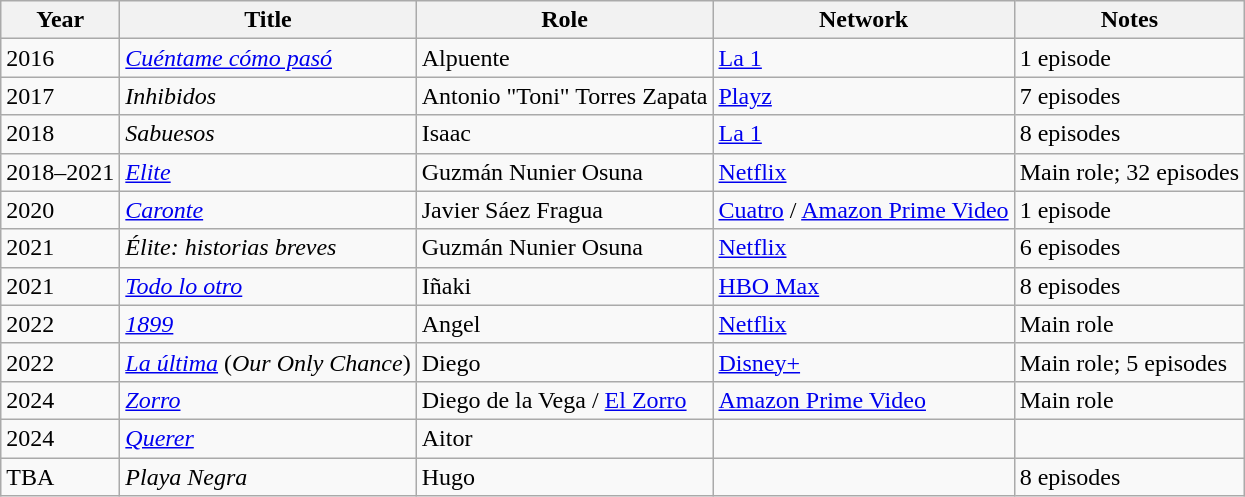<table class="wikitable plainrowheaders sortable">
<tr>
<th scope="col">Year</th>
<th scope="col">Title</th>
<th scope="col">Role</th>
<th scope="col">Network</th>
<th scope="col" class="unsortable">Notes</th>
</tr>
<tr>
<td>2016</td>
<td><em><a href='#'>Cuéntame cómo pasó</a></em></td>
<td>Alpuente</td>
<td><a href='#'>La 1</a></td>
<td>1 episode</td>
</tr>
<tr>
<td>2017</td>
<td><em>Inhibidos</em></td>
<td>Antonio "Toni" Torres Zapata</td>
<td><a href='#'>Playz</a></td>
<td>7 episodes</td>
</tr>
<tr>
<td>2018</td>
<td><em>Sabuesos</em></td>
<td>Isaac</td>
<td><a href='#'>La 1</a></td>
<td>8 episodes</td>
</tr>
<tr>
<td>2018–2021</td>
<td><em><a href='#'>Elite</a></em></td>
<td>Guzmán Nunier Osuna</td>
<td><a href='#'>Netflix</a></td>
<td>Main role; 32 episodes</td>
</tr>
<tr>
<td>2020</td>
<td><em><a href='#'>Caronte</a></em></td>
<td>Javier Sáez Fragua</td>
<td><a href='#'>Cuatro</a> / <a href='#'>Amazon Prime Video</a></td>
<td>1 episode</td>
</tr>
<tr>
<td>2021</td>
<td><em>Élite: historias breves</em></td>
<td>Guzmán Nunier Osuna</td>
<td><a href='#'>Netflix</a></td>
<td>6 episodes</td>
</tr>
<tr>
<td>2021</td>
<td><em><a href='#'>Todo lo otro</a></em></td>
<td>Iñaki</td>
<td><a href='#'>HBO Max</a></td>
<td>8 episodes</td>
</tr>
<tr>
<td>2022</td>
<td><em><a href='#'>1899</a></em></td>
<td>Angel</td>
<td><a href='#'>Netflix</a></td>
<td>Main role</td>
</tr>
<tr>
<td>2022</td>
<td><em><a href='#'>La última</a></em> (<em>Our Only Chance</em>)</td>
<td>Diego</td>
<td><a href='#'>Disney+</a></td>
<td>Main role; 5 episodes</td>
</tr>
<tr>
<td>2024</td>
<td><em><a href='#'>Zorro</a></em></td>
<td>Diego de la Vega / <a href='#'>El Zorro</a></td>
<td><a href='#'>Amazon Prime Video</a></td>
<td>Main role</td>
</tr>
<tr>
<td>2024</td>
<td><em><a href='#'>Querer</a></em></td>
<td>Aitor</td>
<td></td>
<td></td>
</tr>
<tr>
<td>TBA</td>
<td><em>Playa Negra</em></td>
<td>Hugo</td>
<td></td>
<td>8 episodes</td>
</tr>
</table>
